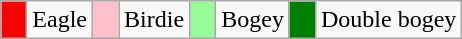<table class="wikitable" span = 50>
<tr>
<td style="background:Red; width:10px;"></td>
<td>Eagle</td>
<td style="background:Pink; width:10px;"></td>
<td>Birdie</td>
<td style="background:PaleGreen; width:10px;"></td>
<td>Bogey</td>
<td style="background:Green; width:10px;"></td>
<td>Double bogey</td>
</tr>
</table>
